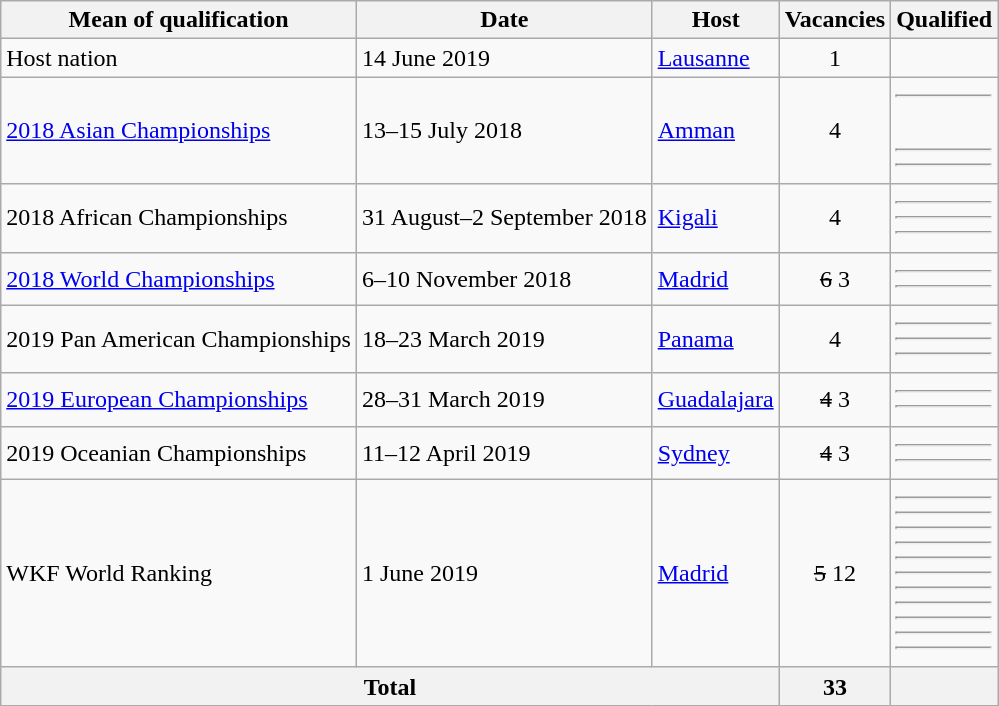<table class="wikitable">
<tr>
<th>Mean of qualification</th>
<th>Date</th>
<th>Host</th>
<th>Vacancies</th>
<th>Qualified</th>
</tr>
<tr>
<td>Host nation</td>
<td>14 June 2019</td>
<td> <a href='#'>Lausanne</a></td>
<td style="text-align:center;">1</td>
<td></td>
</tr>
<tr>
<td><a href='#'>2018 Asian Championships</a></td>
<td>13–15 July 2018</td>
<td> <a href='#'>Amman</a></td>
<td style="text-align:center;">4</td>
<td><hr><br><hr><hr></td>
</tr>
<tr>
<td>2018 African Championships</td>
<td>31 August–2 September 2018</td>
<td> <a href='#'>Kigali</a></td>
<td style="text-align:center;">4</td>
<td><hr><hr><hr></td>
</tr>
<tr>
<td><a href='#'>2018 World Championships</a></td>
<td>6–10 November 2018</td>
<td> <a href='#'>Madrid</a></td>
<td style="text-align:center;"><s>6</s> 3</td>
<td><hr><hr></td>
</tr>
<tr>
<td>2019 Pan American Championships</td>
<td>18–23 March 2019</td>
<td> <a href='#'>Panama</a></td>
<td style="text-align:center;">4</td>
<td><hr><hr><hr></td>
</tr>
<tr>
<td><a href='#'>2019 European Championships</a></td>
<td>28–31 March 2019</td>
<td> <a href='#'>Guadalajara</a></td>
<td style="text-align:center;"><s>4</s> 3</td>
<td><hr><hr></td>
</tr>
<tr>
<td>2019 Oceanian Championships</td>
<td>11–12 April 2019</td>
<td> <a href='#'>Sydney</a></td>
<td style="text-align:center;"><s>4</s> 3</td>
<td><hr><hr></td>
</tr>
<tr>
<td>WKF World Ranking</td>
<td>1 June 2019</td>
<td> <a href='#'>Madrid</a></td>
<td style="text-align:center;"><s>5</s> 12</td>
<td><hr><hr><hr><hr><hr><hr><hr><hr><hr><hr><hr></td>
</tr>
<tr>
<th colspan="3">Total</th>
<th>33</th>
<th></th>
</tr>
</table>
